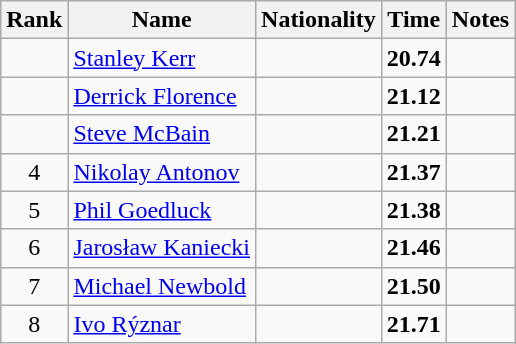<table class="wikitable sortable" style="text-align:center">
<tr>
<th>Rank</th>
<th>Name</th>
<th>Nationality</th>
<th>Time</th>
<th>Notes</th>
</tr>
<tr>
<td></td>
<td align=left><a href='#'>Stanley Kerr</a></td>
<td align=left></td>
<td><strong>20.74</strong></td>
<td></td>
</tr>
<tr>
<td></td>
<td align=left><a href='#'>Derrick Florence</a></td>
<td align=left></td>
<td><strong>21.12</strong></td>
<td></td>
</tr>
<tr>
<td></td>
<td align=left><a href='#'>Steve McBain</a></td>
<td align=left></td>
<td><strong>21.21</strong></td>
<td></td>
</tr>
<tr>
<td>4</td>
<td align=left><a href='#'>Nikolay Antonov</a></td>
<td align=left></td>
<td><strong>21.37</strong></td>
<td></td>
</tr>
<tr>
<td>5</td>
<td align=left><a href='#'>Phil Goedluck</a></td>
<td align=left></td>
<td><strong>21.38</strong></td>
<td></td>
</tr>
<tr>
<td>6</td>
<td align=left><a href='#'>Jarosław Kaniecki</a></td>
<td align=left></td>
<td><strong>21.46</strong></td>
<td></td>
</tr>
<tr>
<td>7</td>
<td align=left><a href='#'>Michael Newbold</a></td>
<td align=left></td>
<td><strong>21.50</strong></td>
<td></td>
</tr>
<tr>
<td>8</td>
<td align=left><a href='#'>Ivo Rýznar</a></td>
<td align=left></td>
<td><strong>21.71</strong></td>
<td></td>
</tr>
</table>
